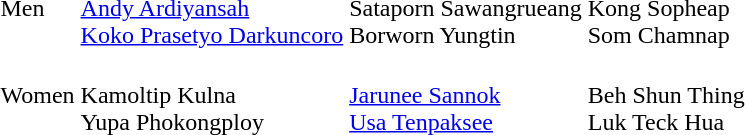<table>
<tr>
<td>Men</td>
<td nowrap=true><br><a href='#'>Andy Ardiyansah</a><br><a href='#'>Koko Prasetyo Darkuncoro</a></td>
<td nowrap=true><br>Sataporn Sawangrueang<br>Borworn Yungtin</td>
<td nowrap=true><br>Kong Sopheap<br>Som Chamnap</td>
</tr>
<tr>
<td>Women</td>
<td><br>Kamoltip Kulna<br>Yupa Phokongploy</td>
<td><br><a href='#'>Jarunee Sannok</a><br><a href='#'>Usa Tenpaksee</a></td>
<td><br>Beh Shun Thing<br>Luk Teck Hua</td>
</tr>
</table>
